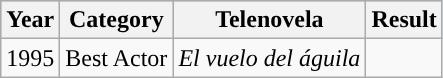<table class="wikitable">
<tr style="background:#b0c4de;">
<th>Year</th>
<th>Category</th>
<th>Telenovela</th>
<th>Result</th>
</tr>
<tr>
<td>1995</td>
<td>Best Actor</td>
<td><em>El vuelo del águila</em></td>
<td></td>
</tr>
</table>
